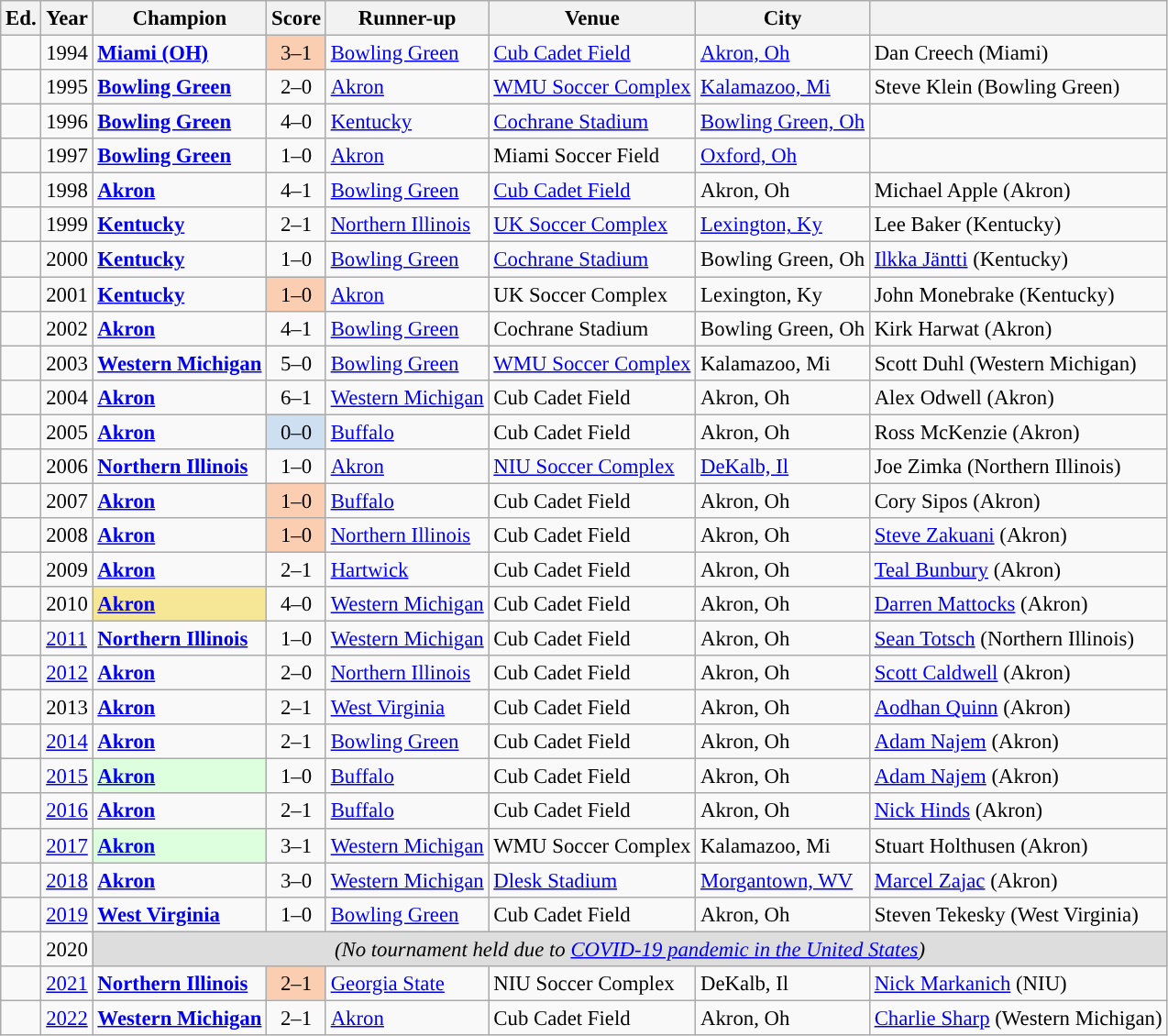<table class="wikitable sortable"; style= font-size:95%>
<tr>
<th width=px>Ed.</th>
<th width=px>Year</th>
<th width=px>Champion</th>
<th width=px>Score</th>
<th width=px>Runner-up</th>
<th width=px>Venue</th>
<th width=px>City</th>
<th width=px></th>
</tr>
<tr>
<td></td>
<td>1994</td>
<td><strong><a href='#'>Miami (OH)</a></strong> </td>
<td align=center bgcolor="FBCEB1">3–1 </td>
<td><a href='#'>Bowling Green</a></td>
<td><a href='#'>Cub Cadet Field</a></td>
<td><a href='#'>Akron, Oh</a></td>
<td>Dan Creech (Miami)</td>
</tr>
<tr>
<td></td>
<td>1995</td>
<td><strong><a href='#'>Bowling Green</a></strong> </td>
<td align=center>2–0</td>
<td><a href='#'>Akron</a></td>
<td><a href='#'>WMU Soccer Complex</a></td>
<td><a href='#'>Kalamazoo, Mi</a></td>
<td>Steve Klein (Bowling Green)</td>
</tr>
<tr>
<td></td>
<td>1996</td>
<td><strong><a href='#'>Bowling Green</a></strong> </td>
<td align=center>4–0</td>
<td><a href='#'>Kentucky</a></td>
<td><a href='#'>Cochrane Stadium</a></td>
<td><a href='#'>Bowling Green, Oh</a></td>
<td></td>
</tr>
<tr>
<td></td>
<td>1997</td>
<td><strong><a href='#'>Bowling Green</a></strong> </td>
<td align=center>1–0</td>
<td><a href='#'>Akron</a></td>
<td>Miami Soccer Field</td>
<td><a href='#'>Oxford, Oh</a></td>
<td></td>
</tr>
<tr>
<td></td>
<td>1998</td>
<td><strong><a href='#'>Akron</a></strong> </td>
<td align=center>4–1</td>
<td><a href='#'>Bowling Green</a></td>
<td><a href='#'>Cub Cadet Field</a></td>
<td>Akron, Oh</td>
<td>Michael Apple (Akron)</td>
</tr>
<tr>
<td></td>
<td>1999</td>
<td><strong><a href='#'>Kentucky</a></strong> </td>
<td align=center>2–1</td>
<td><a href='#'>Northern Illinois</a></td>
<td><a href='#'>UK Soccer Complex</a></td>
<td><a href='#'>Lexington, Ky</a></td>
<td>Lee Baker (Kentucky)</td>
</tr>
<tr>
<td></td>
<td>2000</td>
<td><strong><a href='#'>Kentucky</a></strong> </td>
<td align=center>1–0</td>
<td><a href='#'>Bowling Green</a></td>
<td><a href='#'>Cochrane Stadium</a></td>
<td>Bowling Green, Oh</td>
<td><a href='#'>Ilkka Jäntti</a> (Kentucky)</td>
</tr>
<tr>
<td></td>
<td>2001</td>
<td><strong><a href='#'>Kentucky</a></strong> </td>
<td align=center bgcolor="FBCEB1">1–0 </td>
<td><a href='#'>Akron</a></td>
<td>UK Soccer Complex</td>
<td>Lexington, Ky</td>
<td>John Monebrake (Kentucky)</td>
</tr>
<tr>
<td></td>
<td>2002</td>
<td><strong><a href='#'>Akron</a></strong> </td>
<td align=center>4–1</td>
<td><a href='#'>Bowling Green</a></td>
<td>Cochrane Stadium</td>
<td>Bowling Green, Oh</td>
<td>Kirk Harwat (Akron)</td>
</tr>
<tr>
<td></td>
<td>2003</td>
<td><strong><a href='#'>Western Michigan</a></strong> </td>
<td align=center>5–0</td>
<td><a href='#'>Bowling Green</a></td>
<td><a href='#'>WMU Soccer Complex</a></td>
<td>Kalamazoo, Mi</td>
<td>Scott Duhl (Western Michigan)</td>
</tr>
<tr>
<td></td>
<td>2004</td>
<td><strong><a href='#'>Akron</a></strong> </td>
<td align=center>6–1</td>
<td><a href='#'>Western Michigan</a></td>
<td>Cub Cadet Field</td>
<td>Akron, Oh</td>
<td>Alex Odwell (Akron)</td>
</tr>
<tr>
<td></td>
<td>2005</td>
<td><strong><a href='#'>Akron</a></strong> </td>
<td align=center bgcolor=cedff2>0–0 </td>
<td><a href='#'>Buffalo</a></td>
<td>Cub Cadet Field</td>
<td>Akron, Oh</td>
<td>Ross McKenzie (Akron)</td>
</tr>
<tr>
<td></td>
<td>2006</td>
<td><strong><a href='#'>Northern Illinois</a></strong> </td>
<td align=center>1–0</td>
<td><a href='#'>Akron</a></td>
<td><a href='#'>NIU Soccer Complex</a></td>
<td><a href='#'>DeKalb, Il</a></td>
<td>Joe Zimka (Northern Illinois)</td>
</tr>
<tr>
<td></td>
<td>2007</td>
<td><strong><a href='#'>Akron</a></strong> </td>
<td align=center bgcolor="FBCEB1">1–0 </td>
<td><a href='#'>Buffalo</a></td>
<td>Cub Cadet Field</td>
<td>Akron, Oh</td>
<td>Cory Sipos (Akron)</td>
</tr>
<tr>
<td></td>
<td>2008</td>
<td><strong><a href='#'>Akron</a></strong> </td>
<td align=center bgcolor="FBCEB1">1–0 </td>
<td><a href='#'>Northern Illinois</a></td>
<td>Cub Cadet Field</td>
<td>Akron, Oh</td>
<td><a href='#'>Steve Zakuani</a> (Akron)</td>
</tr>
<tr>
<td></td>
<td>2009</td>
<td><strong><a href='#'>Akron</a></strong> </td>
<td align=center>2–1</td>
<td><a href='#'>Hartwick</a></td>
<td>Cub Cadet Field</td>
<td>Akron, Oh</td>
<td><a href='#'>Teal Bunbury</a> (Akron)</td>
</tr>
<tr>
<td></td>
<td>2010</td>
<td bgcolor=#F6E797><strong><a href='#'>Akron</a></strong> </td>
<td align=center>4–0</td>
<td><a href='#'>Western Michigan</a></td>
<td>Cub Cadet Field</td>
<td>Akron, Oh</td>
<td><a href='#'>Darren Mattocks</a> (Akron)</td>
</tr>
<tr>
<td></td>
<td><a href='#'>2011</a></td>
<td><strong><a href='#'>Northern Illinois</a></strong> </td>
<td align=center>1–0</td>
<td><a href='#'>Western Michigan</a></td>
<td>Cub Cadet Field</td>
<td>Akron, Oh</td>
<td><a href='#'>Sean Totsch</a> (Northern Illinois)</td>
</tr>
<tr>
<td></td>
<td><a href='#'>2012</a></td>
<td><strong><a href='#'>Akron</a></strong> </td>
<td align=center>2–0</td>
<td><a href='#'>Northern Illinois</a></td>
<td>Cub Cadet Field</td>
<td>Akron, Oh</td>
<td><a href='#'>Scott Caldwell</a> (Akron)</td>
</tr>
<tr>
<td></td>
<td>2013</td>
<td><strong><a href='#'>Akron</a></strong> </td>
<td align=center>2–1</td>
<td><a href='#'>West Virginia</a></td>
<td>Cub Cadet Field</td>
<td>Akron, Oh</td>
<td><a href='#'>Aodhan Quinn</a> (Akron)</td>
</tr>
<tr>
<td></td>
<td><a href='#'>2014</a></td>
<td><strong><a href='#'>Akron</a></strong> </td>
<td align=center>2–1</td>
<td><a href='#'>Bowling Green</a></td>
<td>Cub Cadet Field</td>
<td>Akron, Oh</td>
<td><a href='#'>Adam Najem</a> (Akron)</td>
</tr>
<tr>
<td></td>
<td><a href='#'>2015</a></td>
<td bgcolor="#ddffdd"><strong><a href='#'>Akron</a></strong> </td>
<td align=center>1–0</td>
<td><a href='#'>Buffalo</a></td>
<td>Cub Cadet Field</td>
<td>Akron, Oh</td>
<td><a href='#'>Adam Najem</a> (Akron)</td>
</tr>
<tr>
<td></td>
<td><a href='#'>2016</a></td>
<td><strong><a href='#'>Akron</a></strong> </td>
<td align=center>2–1</td>
<td><a href='#'>Buffalo</a></td>
<td>Cub Cadet Field</td>
<td>Akron, Oh</td>
<td><a href='#'>Nick Hinds</a> (Akron)</td>
</tr>
<tr>
<td></td>
<td><a href='#'>2017</a></td>
<td bgcolor="#ddffdd"><strong><a href='#'>Akron</a></strong> </td>
<td align=center>3–1</td>
<td><a href='#'>Western Michigan</a></td>
<td>WMU Soccer Complex</td>
<td>Kalamazoo, Mi</td>
<td>Stuart Holthusen (Akron)</td>
</tr>
<tr>
<td></td>
<td><a href='#'>2018</a></td>
<td><strong><a href='#'>Akron</a></strong> </td>
<td align=center>3–0</td>
<td><a href='#'>Western Michigan</a></td>
<td><a href='#'>Dlesk Stadium</a></td>
<td><a href='#'>Morgantown, WV</a></td>
<td><a href='#'>Marcel Zajac</a> (Akron)</td>
</tr>
<tr>
<td></td>
<td><a href='#'>2019</a></td>
<td><strong><a href='#'>West Virginia</a></strong> </td>
<td align=center>1–0</td>
<td><a href='#'>Bowling Green</a></td>
<td>Cub Cadet Field</td>
<td>Akron, Oh</td>
<td>Steven Tekesky (West Virginia)</td>
</tr>
<tr>
<td></td>
<td>2020</td>
<td colspan=6 style="text-align:center;" bgcolor=#dddddd><em>(No tournament held due to <a href='#'>COVID-19 pandemic in the United States</a>)</em></td>
</tr>
<tr>
<td></td>
<td><a href='#'>2021</a></td>
<td><strong><a href='#'>Northern Illinois</a></strong> </td>
<td align=center bgcolor="FBCEB1">2–1 </td>
<td><a href='#'>Georgia State</a></td>
<td>NIU Soccer Complex</td>
<td>DeKalb, Il</td>
<td><a href='#'>Nick Markanich</a> (NIU)</td>
</tr>
<tr>
<td></td>
<td><a href='#'>2022</a></td>
<td><strong><a href='#'>Western Michigan</a></strong> </td>
<td align=center>2–1</td>
<td><a href='#'>Akron</a></td>
<td>Cub Cadet Field</td>
<td>Akron, Oh</td>
<td><a href='#'>Charlie Sharp</a> (Western Michigan)</td>
</tr>
</table>
